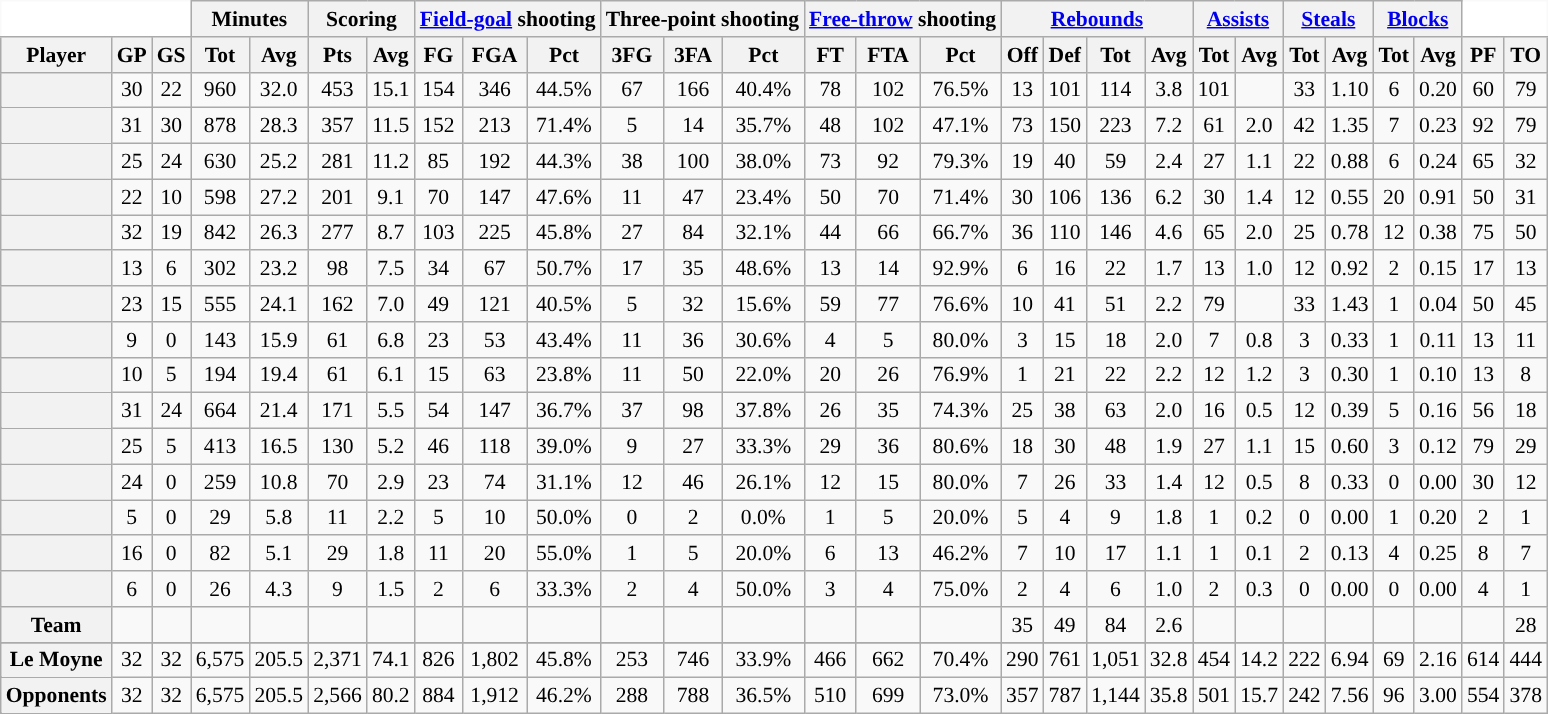<table class="wikitable sortable" border="1" style="font-size:90%; text-align:center;">
<tr>
<th colspan="3" style="background:white; border-top-style:hidden; border-left-style:hidden;"> </th>
<th colspan="2">Minutes</th>
<th colspan="2">Scoring</th>
<th colspan="3"><a href='#'><span>Field-goal</span></a> shooting</th>
<th colspan="3">Three-point shooting</th>
<th colspan="3"><a href='#'><span>Free-throw</span></a> shooting</th>
<th colspan="4"><a href='#'><span>Rebounds</span></a></th>
<th colspan="2"><a href='#'><span>Assists</span></a></th>
<th colspan="2"><a href='#'><span>Steals</span></a></th>
<th colspan="2"><a href='#'><span>Blocks</span></a></th>
<th colspan="2" style="background:white; border-top-style:hidden; border-right-style:hidden;"> </th>
</tr>
<tr>
<th scope="col">Player</th>
<th scope="col">GP</th>
<th scope="col">GS</th>
<th scope="col">Tot</th>
<th scope="col">Avg</th>
<th scope="col">Pts</th>
<th scope="col">Avg</th>
<th scope="col">FG</th>
<th scope="col">FGA</th>
<th scope="col">Pct</th>
<th scope="col">3FG</th>
<th scope="col">3FA</th>
<th scope="col">Pct</th>
<th scope="col">FT</th>
<th scope="col">FTA</th>
<th scope="col">Pct</th>
<th scope="col">Off</th>
<th scope="col">Def</th>
<th scope="col">Tot</th>
<th scope="col">Avg</th>
<th scope="col">Tot</th>
<th scope="col">Avg</th>
<th scope="col">Tot</th>
<th scope="col">Avg</th>
<th scope="col">Tot</th>
<th scope="col">Avg</th>
<th scope="col">PF</th>
<th scope="col">TO</th>
</tr>
<tr>
<th style="position: sticky; left: 0; white-space:nowrap"></th>
<td>30</td>
<td>22</td>
<td>960</td>
<td>32.0</td>
<td>453</td>
<td>15.1</td>
<td>154</td>
<td>346</td>
<td>44.5%</td>
<td>67</td>
<td>166</td>
<td>40.4%</td>
<td>78</td>
<td>102</td>
<td>76.5%</td>
<td>13</td>
<td>101</td>
<td>114</td>
<td>3.8</td>
<td>101</td>
<td></td>
<td>33</td>
<td>1.10</td>
<td>6</td>
<td>0.20</td>
<td>60</td>
<td>79</td>
</tr>
<tr>
<th style="position: sticky; left: 0; white-space:nowrap"></th>
<td>31</td>
<td>30</td>
<td>878</td>
<td>28.3</td>
<td>357</td>
<td>11.5</td>
<td>152</td>
<td>213</td>
<td>71.4%</td>
<td>5</td>
<td>14</td>
<td>35.7%</td>
<td>48</td>
<td>102</td>
<td>47.1%</td>
<td>73</td>
<td>150</td>
<td>223</td>
<td>7.2</td>
<td>61</td>
<td>2.0</td>
<td>42</td>
<td>1.35</td>
<td>7</td>
<td>0.23</td>
<td>92</td>
<td>79</td>
</tr>
<tr>
<th style="position: sticky; left: 0; white-space:nowrap"></th>
<td>25</td>
<td>24</td>
<td>630</td>
<td>25.2</td>
<td>281</td>
<td>11.2</td>
<td>85</td>
<td>192</td>
<td>44.3%</td>
<td>38</td>
<td>100</td>
<td>38.0%</td>
<td>73</td>
<td>92</td>
<td>79.3%</td>
<td>19</td>
<td>40</td>
<td>59</td>
<td>2.4</td>
<td>27</td>
<td>1.1</td>
<td>22</td>
<td>0.88</td>
<td>6</td>
<td>0.24</td>
<td>65</td>
<td>32</td>
</tr>
<tr>
<th style="position: sticky; left: 0; white-space:nowrap"></th>
<td>22</td>
<td>10</td>
<td>598</td>
<td>27.2</td>
<td>201</td>
<td>9.1</td>
<td>70</td>
<td>147</td>
<td>47.6%</td>
<td>11</td>
<td>47</td>
<td>23.4%</td>
<td>50</td>
<td>70</td>
<td>71.4%</td>
<td>30</td>
<td>106</td>
<td>136</td>
<td>6.2</td>
<td>30</td>
<td>1.4</td>
<td>12</td>
<td>0.55</td>
<td>20</td>
<td>0.91</td>
<td>50</td>
<td>31</td>
</tr>
<tr>
<th style="position: sticky; left: 0; white-space:nowrap"></th>
<td>32</td>
<td>19</td>
<td>842</td>
<td>26.3</td>
<td>277</td>
<td>8.7</td>
<td>103</td>
<td>225</td>
<td>45.8%</td>
<td>27</td>
<td>84</td>
<td>32.1%</td>
<td>44</td>
<td>66</td>
<td>66.7%</td>
<td>36</td>
<td>110</td>
<td>146</td>
<td>4.6</td>
<td>65</td>
<td>2.0</td>
<td>25</td>
<td>0.78</td>
<td>12</td>
<td>0.38</td>
<td>75</td>
<td>50</td>
</tr>
<tr>
<th style="position: sticky; left: 0; white-space:nowrap"></th>
<td>13</td>
<td>6</td>
<td>302</td>
<td>23.2</td>
<td>98</td>
<td>7.5</td>
<td>34</td>
<td>67</td>
<td>50.7%</td>
<td>17</td>
<td>35</td>
<td>48.6%</td>
<td>13</td>
<td>14</td>
<td>92.9%</td>
<td>6</td>
<td>16</td>
<td>22</td>
<td>1.7</td>
<td>13</td>
<td>1.0</td>
<td>12</td>
<td>0.92</td>
<td>2</td>
<td>0.15</td>
<td>17</td>
<td>13</td>
</tr>
<tr>
<th style="position: sticky; left: 0; white-space:nowrap"></th>
<td>23</td>
<td>15</td>
<td>555</td>
<td>24.1</td>
<td>162</td>
<td>7.0</td>
<td>49</td>
<td>121</td>
<td>40.5%</td>
<td>5</td>
<td>32</td>
<td>15.6%</td>
<td>59</td>
<td>77</td>
<td>76.6%</td>
<td>10</td>
<td>41</td>
<td>51</td>
<td>2.2</td>
<td>79</td>
<td></td>
<td>33</td>
<td>1.43</td>
<td>1</td>
<td>0.04</td>
<td>50</td>
<td>45</td>
</tr>
<tr>
<th style="position: sticky; left: 0; white-space:nowrap"></th>
<td>9</td>
<td>0</td>
<td>143</td>
<td>15.9</td>
<td>61</td>
<td>6.8</td>
<td>23</td>
<td>53</td>
<td>43.4%</td>
<td>11</td>
<td>36</td>
<td>30.6%</td>
<td>4</td>
<td>5</td>
<td>80.0%</td>
<td>3</td>
<td>15</td>
<td>18</td>
<td>2.0</td>
<td>7</td>
<td>0.8</td>
<td>3</td>
<td>0.33</td>
<td>1</td>
<td>0.11</td>
<td>13</td>
<td>11</td>
</tr>
<tr>
<th style="position: sticky; left: 0; white-space:nowrap"></th>
<td>10</td>
<td>5</td>
<td>194</td>
<td>19.4</td>
<td>61</td>
<td>6.1</td>
<td>15</td>
<td>63</td>
<td>23.8%</td>
<td>11</td>
<td>50</td>
<td>22.0%</td>
<td>20</td>
<td>26</td>
<td>76.9%</td>
<td>1</td>
<td>21</td>
<td>22</td>
<td>2.2</td>
<td>12</td>
<td>1.2</td>
<td>3</td>
<td>0.30</td>
<td>1</td>
<td>0.10</td>
<td>13</td>
<td>8</td>
</tr>
<tr>
<th style="position: sticky; left: 0; white-space:nowrap"></th>
<td>31</td>
<td>24</td>
<td>664</td>
<td>21.4</td>
<td>171</td>
<td>5.5</td>
<td>54</td>
<td>147</td>
<td>36.7%</td>
<td>37</td>
<td>98</td>
<td>37.8%</td>
<td>26</td>
<td>35</td>
<td>74.3%</td>
<td>25</td>
<td>38</td>
<td>63</td>
<td>2.0</td>
<td>16</td>
<td>0.5</td>
<td>12</td>
<td>0.39</td>
<td>5</td>
<td>0.16</td>
<td>56</td>
<td>18</td>
</tr>
<tr>
<th style="position: sticky; left: 0; white-space:nowrap"></th>
<td>25</td>
<td>5</td>
<td>413</td>
<td>16.5</td>
<td>130</td>
<td>5.2</td>
<td>46</td>
<td>118</td>
<td>39.0%</td>
<td>9</td>
<td>27</td>
<td>33.3%</td>
<td>29</td>
<td>36</td>
<td>80.6%</td>
<td>18</td>
<td>30</td>
<td>48</td>
<td>1.9</td>
<td>27</td>
<td>1.1</td>
<td>15</td>
<td>0.60</td>
<td>3</td>
<td>0.12</td>
<td>79</td>
<td>29</td>
</tr>
<tr>
<th style="position: sticky; left: 0; white-space:nowrap"></th>
<td>24</td>
<td>0</td>
<td>259</td>
<td>10.8</td>
<td>70</td>
<td>2.9</td>
<td>23</td>
<td>74</td>
<td>31.1%</td>
<td>12</td>
<td>46</td>
<td>26.1%</td>
<td>12</td>
<td>15</td>
<td>80.0%</td>
<td>7</td>
<td>26</td>
<td>33</td>
<td>1.4</td>
<td>12</td>
<td>0.5</td>
<td>8</td>
<td>0.33</td>
<td>0</td>
<td>0.00</td>
<td>30</td>
<td>12</td>
</tr>
<tr>
<th style="position: sticky; left: 0; white-space:nowrap"></th>
<td>5</td>
<td>0</td>
<td>29</td>
<td>5.8</td>
<td>11</td>
<td>2.2</td>
<td>5</td>
<td>10</td>
<td>50.0%</td>
<td>0</td>
<td>2</td>
<td>0.0%</td>
<td>1</td>
<td>5</td>
<td>20.0%</td>
<td>5</td>
<td>4</td>
<td>9</td>
<td>1.8</td>
<td>1</td>
<td>0.2</td>
<td>0</td>
<td>0.00</td>
<td>1</td>
<td>0.20</td>
<td>2</td>
<td>1</td>
</tr>
<tr>
<th style="position: sticky; left: 0; white-space:nowrap"></th>
<td>16</td>
<td>0</td>
<td>82</td>
<td>5.1</td>
<td>29</td>
<td>1.8</td>
<td>11</td>
<td>20</td>
<td>55.0%</td>
<td>1</td>
<td>5</td>
<td>20.0%</td>
<td>6</td>
<td>13</td>
<td>46.2%</td>
<td>7</td>
<td>10</td>
<td>17</td>
<td>1.1</td>
<td>1</td>
<td>0.1</td>
<td>2</td>
<td>0.13</td>
<td>4</td>
<td>0.25</td>
<td>8</td>
<td>7</td>
</tr>
<tr>
<th style="position: sticky; left: 0; white-space:nowrap"></th>
<td>6</td>
<td>0</td>
<td>26</td>
<td>4.3</td>
<td>9</td>
<td>1.5</td>
<td>2</td>
<td>6</td>
<td>33.3%</td>
<td>2</td>
<td>4</td>
<td>50.0%</td>
<td>3</td>
<td>4</td>
<td>75.0%</td>
<td>2</td>
<td>4</td>
<td>6</td>
<td>1.0</td>
<td>2</td>
<td>0.3</td>
<td>0</td>
<td>0.00</td>
<td>0</td>
<td>0.00</td>
<td>4</td>
<td>1</td>
</tr>
<tr class="sortbottom">
<th style="position: sticky; left: 0; white-space:nowrap">Team</th>
<td></td>
<td></td>
<td></td>
<td></td>
<td></td>
<td></td>
<td></td>
<td></td>
<td></td>
<td></td>
<td></td>
<td></td>
<td></td>
<td></td>
<td></td>
<td>35</td>
<td>49</td>
<td>84</td>
<td>2.6</td>
<td></td>
<td></td>
<td></td>
<td></td>
<td></td>
<td></td>
<td></td>
<td>28</td>
</tr>
<tr>
</tr>
<tr>
</tr>
<tr>
</tr>
<tr class="sortbottom">
<th align="center" style="position: sticky; left: 0; white-space:nowrap" >Le Moyne</th>
<td align="center">32</td>
<td align="center">32</td>
<td align="center">6,575</td>
<td align="center">205.5</td>
<td align="center">2,371</td>
<td align="center">74.1</td>
<td align="center">826</td>
<td align="center">1,802</td>
<td align="center">45.8%</td>
<td align="center">253</td>
<td align="center">746</td>
<td align="center">33.9%</td>
<td align="center">466</td>
<td align="center">662</td>
<td align="center">70.4%</td>
<td align="center">290</td>
<td align="center">761</td>
<td align="center">1,051</td>
<td align="center">32.8</td>
<td align="center">454</td>
<td align="center">14.2</td>
<td align="center">222</td>
<td align="center">6.94</td>
<td align="center">69</td>
<td align="center">2.16</td>
<td align="center">614</td>
<td align="center">444</td>
</tr>
<tr class="sortbottom">
<th style="position: sticky; left: 0; white-space:nowrap">Opponents</th>
<td>32</td>
<td>32</td>
<td>6,575</td>
<td>205.5</td>
<td>2,566</td>
<td>80.2</td>
<td>884</td>
<td>1,912</td>
<td>46.2%</td>
<td>288</td>
<td>788</td>
<td>36.5%</td>
<td>510</td>
<td>699</td>
<td>73.0%</td>
<td>357</td>
<td>787</td>
<td>1,144</td>
<td>35.8</td>
<td>501</td>
<td>15.7</td>
<td>242</td>
<td>7.56</td>
<td>96</td>
<td>3.00</td>
<td>554</td>
<td>378</td>
</tr>
</table>
